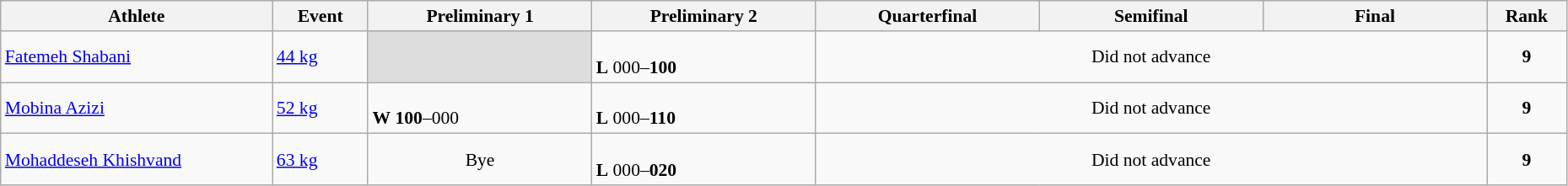<table class="wikitable" width="98%" style="text-align:left; font-size:90%">
<tr>
<th width="17%">Athlete</th>
<th width="6%">Event</th>
<th width="14%">Preliminary 1</th>
<th width="14%">Preliminary 2</th>
<th width="14%">Quarterfinal</th>
<th width="14%">Semifinal</th>
<th width="14%">Final</th>
<th width="5%">Rank</th>
</tr>
<tr>
<td><a href='#'>Fatemeh Shabani</a></td>
<td><a href='#'>44 kg</a></td>
<td bgcolor=#DCDCDC></td>
<td><br><strong>L</strong> 000–<strong>100</strong></td>
<td colspan=3 align=center>Did not advance</td>
<td align=center><strong>9</strong></td>
</tr>
<tr>
<td><a href='#'>Mobina Azizi</a></td>
<td><a href='#'>52 kg</a></td>
<td><br><strong>W</strong> <strong>100</strong>–000</td>
<td><br><strong>L</strong> 000–<strong>110</strong></td>
<td colspan=3 align=center>Did not advance</td>
<td align=center><strong>9</strong></td>
</tr>
<tr>
<td><a href='#'>Mohaddeseh Khishvand</a></td>
<td><a href='#'>63 kg</a></td>
<td align=center>Bye</td>
<td><br><strong>L</strong> 000–<strong>020</strong></td>
<td colspan=3 align=center>Did not advance</td>
<td align=center><strong>9</strong></td>
</tr>
</table>
